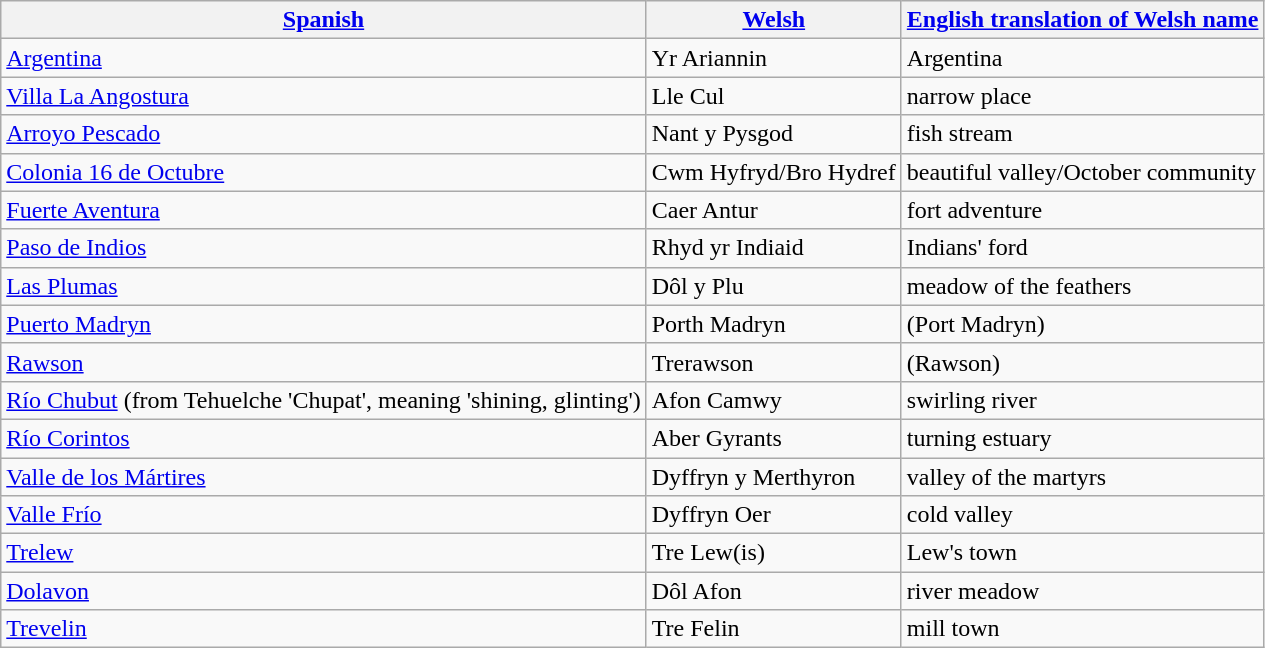<table class="wikitable sortable">
<tr>
<th><a href='#'>Spanish</a></th>
<th><a href='#'>Welsh</a></th>
<th><a href='#'>English translation of Welsh name</a></th>
</tr>
<tr>
<td><a href='#'>Argentina</a></td>
<td data-sort-value="Ariannin">Yr Ariannin</td>
<td data-sort-value="Argentine">Argentina</td>
</tr>
<tr>
<td><a href='#'>Villa La Angostura</a></td>
<td>Lle Cul</td>
<td>narrow place</td>
</tr>
<tr>
<td><a href='#'>Arroyo Pescado</a></td>
<td>Nant y Pysgod</td>
<td>fish stream</td>
</tr>
<tr>
<td><a href='#'>Colonia 16 de Octubre</a></td>
<td>Cwm Hyfryd/Bro Hydref</td>
<td>beautiful valley/October community</td>
</tr>
<tr>
<td><a href='#'>Fuerte Aventura</a></td>
<td>Caer Antur</td>
<td>fort adventure</td>
</tr>
<tr>
<td><a href='#'>Paso de Indios</a></td>
<td>Rhyd yr Indiaid</td>
<td>Indians' ford</td>
</tr>
<tr>
<td data-sort-value="Plumas"><a href='#'>Las Plumas</a></td>
<td>Dôl y Plu</td>
<td>meadow of the feathers</td>
</tr>
<tr>
<td><a href='#'>Puerto Madryn</a></td>
<td>Porth Madryn</td>
<td>(Port Madryn)</td>
</tr>
<tr>
<td><a href='#'>Rawson</a></td>
<td>Trerawson</td>
<td>(Rawson)</td>
</tr>
<tr>
<td><a href='#'>Río Chubut</a> (from Tehuelche 'Chupat', meaning 'shining, glinting')</td>
<td>Afon Camwy</td>
<td>swirling river</td>
</tr>
<tr>
<td><a href='#'>Río Corintos</a></td>
<td>Aber Gyrants</td>
<td>turning estuary</td>
</tr>
<tr>
<td><a href='#'>Valle de los Mártires</a></td>
<td>Dyffryn y Merthyron</td>
<td>valley of the martyrs</td>
</tr>
<tr>
<td><a href='#'>Valle Frío</a></td>
<td>Dyffryn Oer</td>
<td>cold valley</td>
</tr>
<tr>
<td><a href='#'>Trelew</a></td>
<td>Tre Lew(is)</td>
<td>Lew's town</td>
</tr>
<tr>
<td><a href='#'>Dolavon</a></td>
<td>Dôl Afon</td>
<td>river meadow</td>
</tr>
<tr>
<td><a href='#'>Trevelin</a></td>
<td>Tre Felin</td>
<td>mill town</td>
</tr>
</table>
